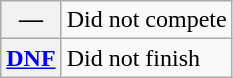<table class="wikitable">
<tr>
<th scope="row">—</th>
<td>Did not compete</td>
</tr>
<tr>
<th scope="row"><a href='#'>DNF</a></th>
<td>Did not finish</td>
</tr>
</table>
